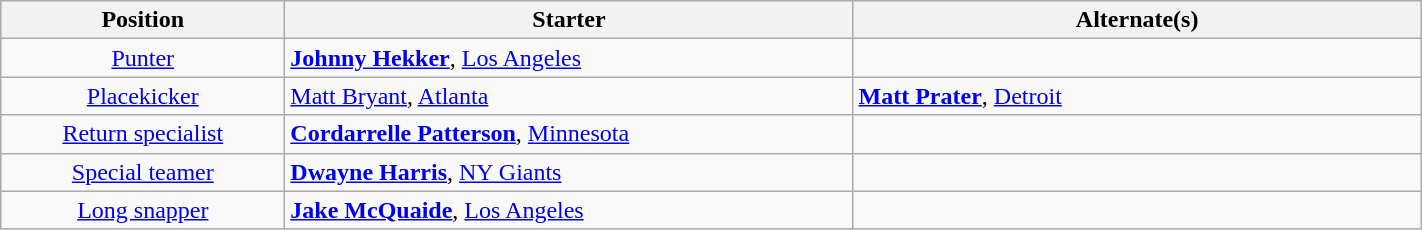<table class="wikitable" style="width:75%;">
<tr>
<th style="width:20%;">Position</th>
<th style="width:40%;">Starter</th>
<th style="width:40%;">Alternate(s)</th>
</tr>
<tr>
<td align=center><a href='#'>Punter</a></td>
<td> <strong><a href='#'>Johnny Hekker</a></strong>, <a href='#'>Los Angeles</a></td>
<td></td>
</tr>
<tr>
<td align=center><a href='#'>Placekicker</a></td>
<td> <a href='#'>Matt Bryant</a>, <a href='#'>Atlanta</a></td>
<td> <strong><a href='#'>Matt Prater</a></strong>, <a href='#'>Detroit</a></td>
</tr>
<tr>
<td align=center><a href='#'>Return specialist</a></td>
<td> <strong><a href='#'>Cordarrelle Patterson</a></strong>, <a href='#'>Minnesota</a></td>
<td></td>
</tr>
<tr>
<td align=center><a href='#'>Special teamer</a></td>
<td> <strong><a href='#'>Dwayne Harris</a></strong>, <a href='#'>NY Giants</a></td>
<td></td>
</tr>
<tr>
<td align=center><a href='#'>Long snapper</a></td>
<td> <strong><a href='#'>Jake McQuaide</a></strong>, <a href='#'>Los Angeles</a></td>
<td></td>
</tr>
</table>
